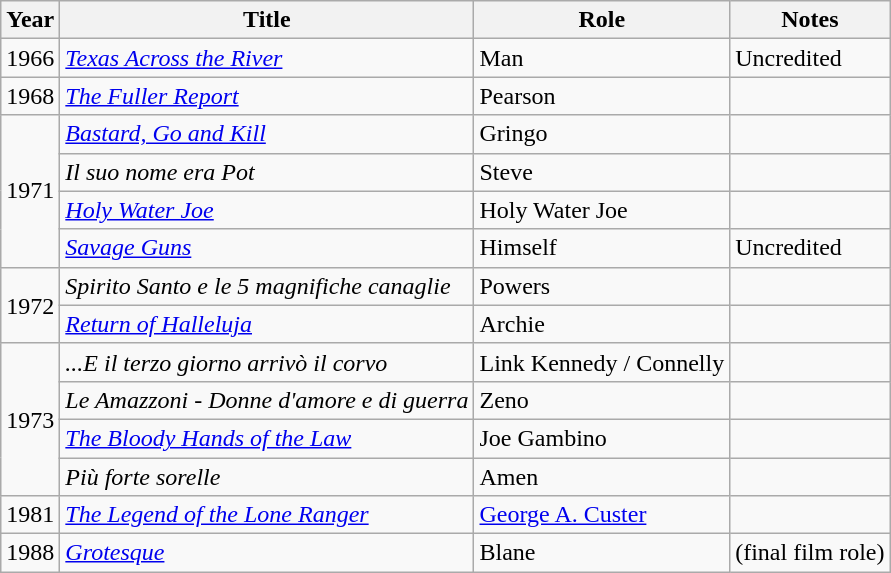<table class="wikitable sortable">
<tr>
<th>Year</th>
<th>Title</th>
<th>Role</th>
<th class="unsortable">Notes</th>
</tr>
<tr>
<td>1966</td>
<td><em><a href='#'>Texas Across the River</a></em></td>
<td>Man</td>
<td>Uncredited</td>
</tr>
<tr>
<td>1968</td>
<td><em><a href='#'>The Fuller Report</a></em></td>
<td>Pearson</td>
<td></td>
</tr>
<tr>
<td rowspan=4>1971</td>
<td><em><a href='#'>Bastard, Go and Kill</a></em></td>
<td>Gringo</td>
<td></td>
</tr>
<tr>
<td><em>Il suo nome era Pot</em></td>
<td>Steve</td>
<td></td>
</tr>
<tr>
<td><em><a href='#'>Holy Water Joe</a></em></td>
<td>Holy Water Joe</td>
<td></td>
</tr>
<tr>
<td><em><a href='#'>Savage Guns</a></em></td>
<td>Himself</td>
<td>Uncredited</td>
</tr>
<tr>
<td rowspan=2>1972</td>
<td><em>Spirito Santo e le 5 magnifiche canaglie</em></td>
<td>Powers</td>
<td></td>
</tr>
<tr>
<td><em><a href='#'>Return of Halleluja</a></em></td>
<td>Archie</td>
<td></td>
</tr>
<tr>
<td rowspan=4>1973</td>
<td><em>...E il terzo giorno arrivò il corvo</em></td>
<td>Link Kennedy / Connelly</td>
<td></td>
</tr>
<tr>
<td><em>Le Amazzoni - Donne d'amore e di guerra</em></td>
<td>Zeno</td>
<td></td>
</tr>
<tr>
<td><em><a href='#'>The Bloody Hands of the Law</a></em></td>
<td>Joe Gambino</td>
<td></td>
</tr>
<tr>
<td><em>Più forte sorelle</em></td>
<td>Amen</td>
<td></td>
</tr>
<tr>
<td>1981</td>
<td><em><a href='#'>The Legend of the Lone Ranger</a></em></td>
<td><a href='#'>George A. Custer</a></td>
<td></td>
</tr>
<tr>
<td>1988</td>
<td><em><a href='#'>Grotesque</a></em></td>
<td>Blane</td>
<td>(final film role)</td>
</tr>
</table>
